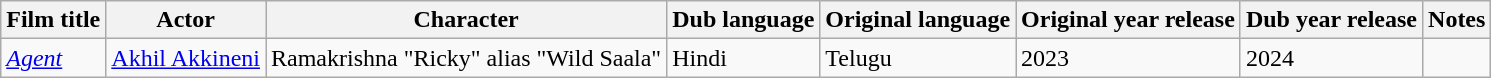<table class="wikitable">
<tr>
<th>Film title</th>
<th>Actor</th>
<th>Character</th>
<th>Dub language</th>
<th>Original language</th>
<th>Original year release</th>
<th>Dub year release</th>
<th>Notes</th>
</tr>
<tr>
<td><a href='#'><em>Agent</em></a></td>
<td><a href='#'>Akhil Akkineni</a></td>
<td>Ramakrishna "Ricky" alias "Wild Saala"</td>
<td>Hindi</td>
<td>Telugu</td>
<td>2023</td>
<td>2024</td>
<td></td>
</tr>
</table>
